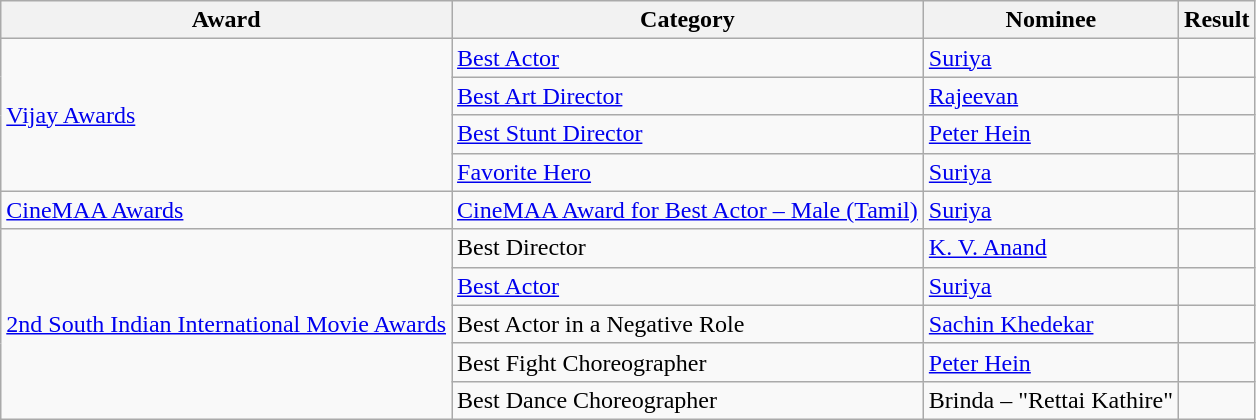<table class="wikitable">
<tr>
<th>Award</th>
<th>Category</th>
<th>Nominee</th>
<th>Result</th>
</tr>
<tr>
<td rowspan="4"><a href='#'>Vijay Awards</a></td>
<td><a href='#'>Best Actor</a></td>
<td><a href='#'>Suriya</a></td>
<td></td>
</tr>
<tr>
<td><a href='#'>Best Art Director</a></td>
<td><a href='#'>Rajeevan</a></td>
<td></td>
</tr>
<tr>
<td><a href='#'>Best Stunt Director</a></td>
<td><a href='#'>Peter Hein</a></td>
<td></td>
</tr>
<tr>
<td><a href='#'>Favorite Hero</a></td>
<td><a href='#'>Suriya</a></td>
<td></td>
</tr>
<tr>
<td><a href='#'>CineMAA Awards</a></td>
<td><a href='#'>CineMAA Award for Best Actor – Male (Tamil)</a></td>
<td><a href='#'>Suriya</a></td>
<td></td>
</tr>
<tr>
<td rowspan="5"><a href='#'>2nd South Indian International Movie Awards</a></td>
<td>Best Director</td>
<td><a href='#'>K. V. Anand</a></td>
<td></td>
</tr>
<tr>
<td><a href='#'>Best Actor</a></td>
<td><a href='#'>Suriya</a></td>
<td></td>
</tr>
<tr>
<td>Best Actor in a Negative Role</td>
<td><a href='#'>Sachin Khedekar</a></td>
<td></td>
</tr>
<tr>
<td>Best Fight Choreographer</td>
<td><a href='#'>Peter Hein</a></td>
<td></td>
</tr>
<tr>
<td>Best Dance Choreographer</td>
<td>Brinda – "Rettai Kathire"</td>
<td></td>
</tr>
</table>
